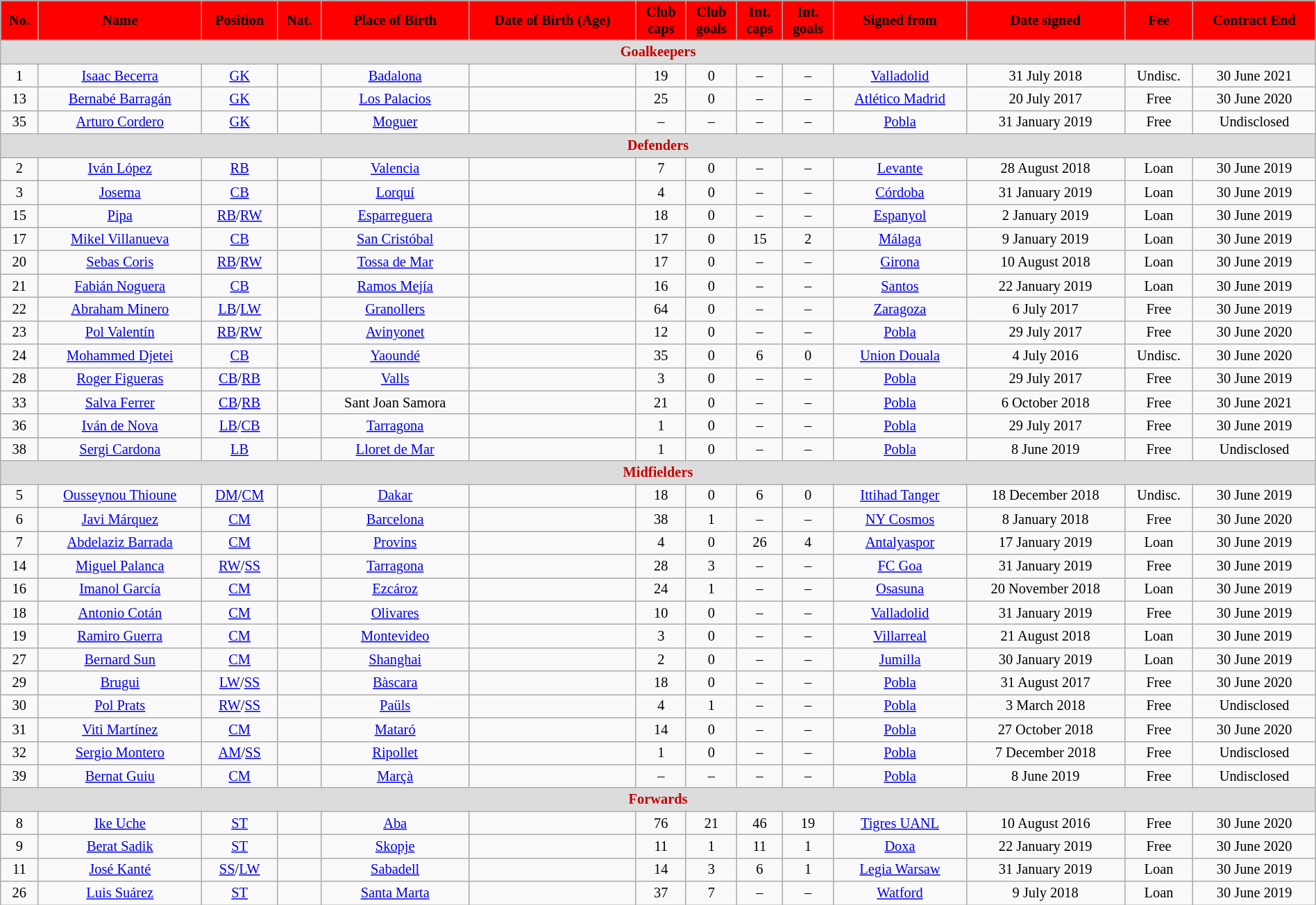<table class="wikitable" style="text-align:center; font-size:85%; width:100%;">
<tr>
<th style="background:#FF0000; color:#000000; text-align:center;">No.</th>
<th style="background:#FF0000; color:#000000; text-align:center;">Name</th>
<th style="background:#FF0000; color:#000000; text-align:center;">Position</th>
<th style="background:#FF0000; color:#000000; text-align:center;">Nat.</th>
<th style="background:#FF0000; color:#000000; text-align:center;">Place of Birth</th>
<th style="background:#FF0000; color:#000000; text-align:center;">Date of Birth (Age)</th>
<th style="background:#FF0000; color:#000000; text-align:center;">Club<br>caps</th>
<th style="background:#FF0000; color:#000000; text-align:center;">Club<br>goals</th>
<th style="background:#FF0000; color:#000000; text-align:center;">Int.<br>caps</th>
<th style="background:#FF0000; color:#000000; text-align:center;">Int.<br>goals</th>
<th style="background:#FF0000; color:#000000; text-align:center;">Signed from</th>
<th style="background:#FF0000; color:#000000; text-align:center;">Date signed</th>
<th style="background:#FF0000; color:#000000; text-align:center;">Fee</th>
<th style="background:#FF0000; color:#000000; text-align:center;">Contract End</th>
</tr>
<tr>
<th colspan="15" style="background:#dcdcdc; color:#C40000; text-align:center;">Goalkeepers</th>
</tr>
<tr>
<td>1</td>
<td><a href='#'>Isaac Becerra</a></td>
<td><a href='#'>GK</a></td>
<td> </td>
<td><a href='#'>Badalona</a></td>
<td></td>
<td>19</td>
<td>0</td>
<td>–</td>
<td>–</td>
<td><a href='#'>Valladolid</a></td>
<td>31 July 2018</td>
<td>Undisc.</td>
<td>30 June 2021</td>
</tr>
<tr>
<td>13</td>
<td><a href='#'>Bernabé Barragán</a></td>
<td><a href='#'>GK</a></td>
<td> </td>
<td><a href='#'>Los Palacios</a></td>
<td></td>
<td>25</td>
<td>0</td>
<td>–</td>
<td>–</td>
<td><a href='#'>Atlético Madrid</a></td>
<td>20 July 2017</td>
<td>Free</td>
<td>30 June 2020</td>
</tr>
<tr>
<td>35</td>
<td><a href='#'>Arturo Cordero</a></td>
<td><a href='#'>GK</a></td>
<td> </td>
<td><a href='#'>Moguer</a></td>
<td></td>
<td>–</td>
<td>–</td>
<td>–</td>
<td>–</td>
<td><a href='#'>Pobla</a></td>
<td>31 January 2019</td>
<td>Free</td>
<td>Undisclosed</td>
</tr>
<tr>
<th colspan="15" style="background:#dcdcdc; color:#C40000; text-align:center;">Defenders</th>
</tr>
<tr>
<td>2</td>
<td><a href='#'>Iván López</a></td>
<td><a href='#'>RB</a></td>
<td> </td>
<td><a href='#'>Valencia</a></td>
<td></td>
<td>7</td>
<td>0</td>
<td>–</td>
<td>–</td>
<td><a href='#'>Levante</a></td>
<td>28 August 2018</td>
<td>Loan</td>
<td>30 June 2019</td>
</tr>
<tr>
<td>3</td>
<td><a href='#'>Josema</a></td>
<td><a href='#'>CB</a></td>
<td> </td>
<td><a href='#'>Lorquí</a></td>
<td></td>
<td>4</td>
<td>0</td>
<td>–</td>
<td>–</td>
<td><a href='#'>Córdoba</a></td>
<td>31 January 2019</td>
<td>Loan</td>
<td>30 June 2019</td>
</tr>
<tr>
<td>15</td>
<td><a href='#'>Pipa</a></td>
<td><a href='#'>RB</a>/<a href='#'>RW</a></td>
<td> </td>
<td><a href='#'>Esparreguera</a></td>
<td></td>
<td>18</td>
<td>0</td>
<td>–</td>
<td>–</td>
<td><a href='#'>Espanyol</a></td>
<td>2 January 2019</td>
<td>Loan</td>
<td>30 June 2019</td>
</tr>
<tr>
<td>17</td>
<td><a href='#'>Mikel Villanueva</a></td>
<td><a href='#'>CB</a></td>
<td></td>
<td><a href='#'>San Cristóbal</a></td>
<td></td>
<td>17</td>
<td>0</td>
<td>15</td>
<td>2</td>
<td><a href='#'>Málaga</a></td>
<td>9 January 2019</td>
<td>Loan</td>
<td>30 June 2019</td>
</tr>
<tr>
<td>20</td>
<td><a href='#'>Sebas Coris</a></td>
<td><a href='#'>RB</a>/<a href='#'>RW</a></td>
<td> </td>
<td><a href='#'>Tossa de Mar</a></td>
<td></td>
<td>17</td>
<td>0</td>
<td>–</td>
<td>–</td>
<td><a href='#'>Girona</a></td>
<td>10 August 2018</td>
<td>Loan</td>
<td>30 June 2019</td>
</tr>
<tr>
<td>21</td>
<td><a href='#'>Fabián Noguera</a></td>
<td><a href='#'>CB</a></td>
<td></td>
<td><a href='#'>Ramos Mejía</a></td>
<td></td>
<td>16</td>
<td>0</td>
<td>–</td>
<td>–</td>
<td><a href='#'>Santos</a> </td>
<td>22 January 2019</td>
<td>Loan</td>
<td>30 June 2019</td>
</tr>
<tr>
<td>22</td>
<td><a href='#'>Abraham Minero</a></td>
<td><a href='#'>LB</a>/<a href='#'>LW</a></td>
<td> </td>
<td><a href='#'>Granollers</a></td>
<td></td>
<td>64</td>
<td>0</td>
<td>–</td>
<td>–</td>
<td><a href='#'>Zaragoza</a></td>
<td>6 July 2017</td>
<td>Free</td>
<td>30 June 2019</td>
</tr>
<tr>
<td>23</td>
<td><a href='#'>Pol Valentín</a></td>
<td><a href='#'>RB</a>/<a href='#'>RW</a></td>
<td> </td>
<td><a href='#'>Avinyonet</a></td>
<td></td>
<td>12</td>
<td>0</td>
<td>–</td>
<td>–</td>
<td><a href='#'>Pobla</a></td>
<td>29 July 2017</td>
<td>Free</td>
<td>30 June 2020</td>
</tr>
<tr>
<td>24</td>
<td><a href='#'>Mohammed Djetei</a></td>
<td><a href='#'>CB</a></td>
<td></td>
<td><a href='#'>Yaoundé</a></td>
<td></td>
<td>35</td>
<td>0</td>
<td>6</td>
<td>0</td>
<td><a href='#'>Union Douala</a> </td>
<td>4 July 2016</td>
<td>Undisc.</td>
<td>30 June 2020</td>
</tr>
<tr>
<td>28</td>
<td><a href='#'>Roger Figueras</a></td>
<td><a href='#'>CB</a>/<a href='#'>RB</a></td>
<td> </td>
<td><a href='#'>Valls</a></td>
<td></td>
<td>3</td>
<td>0</td>
<td>–</td>
<td>–</td>
<td><a href='#'>Pobla</a></td>
<td>29 July 2017</td>
<td>Free</td>
<td>30 June 2019</td>
</tr>
<tr>
<td>33</td>
<td><a href='#'>Salva Ferrer</a></td>
<td><a href='#'>CB</a>/<a href='#'>RB</a></td>
<td> </td>
<td>Sant Joan Samora</td>
<td></td>
<td>21</td>
<td>0</td>
<td>–</td>
<td>–</td>
<td><a href='#'>Pobla</a></td>
<td>6 October 2018</td>
<td>Free</td>
<td>30 June 2021</td>
</tr>
<tr>
<td>36</td>
<td><a href='#'>Iván de Nova</a></td>
<td><a href='#'>LB</a>/<a href='#'>CB</a></td>
<td> </td>
<td><a href='#'>Tarragona</a></td>
<td></td>
<td>1</td>
<td>0</td>
<td>–</td>
<td>–</td>
<td><a href='#'>Pobla</a></td>
<td>29 July 2017</td>
<td>Free</td>
<td>30 June 2019</td>
</tr>
<tr>
<td>38</td>
<td><a href='#'>Sergi Cardona</a></td>
<td><a href='#'>LB</a></td>
<td> </td>
<td><a href='#'>Lloret de Mar</a></td>
<td></td>
<td>1</td>
<td>0</td>
<td>–</td>
<td>–</td>
<td><a href='#'>Pobla</a></td>
<td>8 June 2019</td>
<td>Free</td>
<td>Undisclosed</td>
</tr>
<tr>
<th colspan="15" style="background:#dcdcdc; color:#C40000; text-align:center;">Midfielders<br></th>
</tr>
<tr>
<td>5</td>
<td><a href='#'>Ousseynou Thioune</a></td>
<td><a href='#'>DM</a>/<a href='#'>CM</a></td>
<td></td>
<td><a href='#'>Dakar</a></td>
<td></td>
<td>18</td>
<td>0</td>
<td>6</td>
<td>0</td>
<td><a href='#'>Ittihad Tanger</a> </td>
<td>18 December 2018</td>
<td>Undisc.</td>
<td>30 June 2019</td>
</tr>
<tr>
<td>6</td>
<td><a href='#'>Javi Márquez</a></td>
<td><a href='#'>CM</a></td>
<td> </td>
<td><a href='#'>Barcelona</a></td>
<td></td>
<td>38</td>
<td>1</td>
<td>–</td>
<td>–</td>
<td><a href='#'>NY Cosmos</a> </td>
<td>8 January 2018</td>
<td>Free</td>
<td>30 June 2020</td>
</tr>
<tr>
<td>7</td>
<td><a href='#'>Abdelaziz Barrada</a></td>
<td><a href='#'>CM</a></td>
<td></td>
<td><a href='#'>Provins</a> </td>
<td></td>
<td>4</td>
<td>0</td>
<td>26</td>
<td>4</td>
<td><a href='#'>Antalyaspor</a> </td>
<td>17 January 2019</td>
<td>Loan</td>
<td>30 June 2019</td>
</tr>
<tr>
<td>14</td>
<td><a href='#'>Miguel Palanca</a></td>
<td><a href='#'>RW</a>/<a href='#'>SS</a></td>
<td> </td>
<td><a href='#'>Tarragona</a></td>
<td></td>
<td>28</td>
<td>3</td>
<td>–</td>
<td>–</td>
<td><a href='#'>FC Goa</a> </td>
<td>31 January 2019</td>
<td>Free</td>
<td>30 June 2019</td>
</tr>
<tr>
<td>16</td>
<td><a href='#'>Imanol García</a></td>
<td><a href='#'>CM</a></td>
<td> </td>
<td><a href='#'>Ezcároz</a></td>
<td></td>
<td>24</td>
<td>1</td>
<td>–</td>
<td>–</td>
<td><a href='#'>Osasuna</a></td>
<td>20 November 2018</td>
<td>Loan</td>
<td>30 June 2019</td>
</tr>
<tr>
<td>18</td>
<td><a href='#'>Antonio Cotán</a></td>
<td><a href='#'>CM</a></td>
<td> </td>
<td><a href='#'>Olivares</a></td>
<td></td>
<td>10</td>
<td>0</td>
<td>–</td>
<td>–</td>
<td><a href='#'>Valladolid</a></td>
<td>31 January 2019</td>
<td>Free</td>
<td>30 June 2019</td>
</tr>
<tr>
<td>19</td>
<td><a href='#'>Ramiro Guerra</a></td>
<td><a href='#'>CM</a></td>
<td></td>
<td><a href='#'>Montevideo</a></td>
<td></td>
<td>3</td>
<td>0</td>
<td>–</td>
<td>–</td>
<td><a href='#'>Villarreal</a></td>
<td>21 August 2018</td>
<td>Loan</td>
<td>30 June 2019</td>
</tr>
<tr>
<td>27</td>
<td><a href='#'>Bernard Sun</a></td>
<td><a href='#'>CM</a></td>
<td></td>
<td><a href='#'>Shanghai</a></td>
<td></td>
<td>2</td>
<td>0</td>
<td>–</td>
<td>–</td>
<td><a href='#'>Jumilla</a></td>
<td>30 January 2019</td>
<td>Loan</td>
<td>30 June 2019</td>
</tr>
<tr>
<td>29</td>
<td><a href='#'>Brugui</a></td>
<td><a href='#'>LW</a>/<a href='#'>SS</a></td>
<td> </td>
<td><a href='#'>Bàscara</a></td>
<td></td>
<td>18</td>
<td>0</td>
<td>–</td>
<td>–</td>
<td><a href='#'>Pobla</a></td>
<td>31 August 2017</td>
<td>Free</td>
<td>30 June 2020</td>
</tr>
<tr>
<td>30</td>
<td><a href='#'>Pol Prats</a></td>
<td><a href='#'>RW</a>/<a href='#'>SS</a></td>
<td> </td>
<td><a href='#'>Paüls</a></td>
<td></td>
<td>4</td>
<td>1</td>
<td>–</td>
<td>–</td>
<td><a href='#'>Pobla</a></td>
<td>3 March 2018</td>
<td>Free</td>
<td>Undisclosed</td>
</tr>
<tr>
<td>31</td>
<td><a href='#'>Viti Martínez</a></td>
<td><a href='#'>CM</a></td>
<td> </td>
<td><a href='#'>Mataró</a></td>
<td></td>
<td>14</td>
<td>0</td>
<td>–</td>
<td>–</td>
<td><a href='#'>Pobla</a></td>
<td>27 October 2018</td>
<td>Free</td>
<td>30 June 2020</td>
</tr>
<tr>
<td>32</td>
<td><a href='#'>Sergio Montero</a></td>
<td><a href='#'>AM</a>/<a href='#'>SS</a></td>
<td> </td>
<td><a href='#'>Ripollet</a></td>
<td></td>
<td>1</td>
<td>0</td>
<td>–</td>
<td>–</td>
<td><a href='#'>Pobla</a></td>
<td>7 December 2018</td>
<td>Free</td>
<td>Undisclosed</td>
</tr>
<tr>
<td>39</td>
<td><a href='#'>Bernat Guiu</a></td>
<td><a href='#'>CM</a></td>
<td> </td>
<td><a href='#'>Marçà</a></td>
<td></td>
<td>–</td>
<td>–</td>
<td>–</td>
<td>–</td>
<td><a href='#'>Pobla</a></td>
<td>8 June 2019</td>
<td>Free</td>
<td>Undisclosed<br></td>
</tr>
<tr>
<th colspan="15" style="background:#dcdcdc; color:#C40000; text-align=center;">Forwards</th>
</tr>
<tr>
<td>8</td>
<td><a href='#'>Ike Uche</a></td>
<td><a href='#'>ST</a></td>
<td></td>
<td><a href='#'>Aba</a></td>
<td></td>
<td>76</td>
<td>21</td>
<td>46</td>
<td>19</td>
<td><a href='#'>Tigres UANL</a> </td>
<td>10 August 2016</td>
<td>Free</td>
<td>30 June 2020</td>
</tr>
<tr>
<td>9</td>
<td><a href='#'>Berat Sadik</a></td>
<td><a href='#'>ST</a></td>
<td></td>
<td><a href='#'>Skopje</a> </td>
<td></td>
<td>11</td>
<td>1</td>
<td>11</td>
<td>1</td>
<td><a href='#'>Doxa</a> </td>
<td>22 January 2019</td>
<td>Free</td>
<td>30 June 2020</td>
</tr>
<tr>
<td>11</td>
<td><a href='#'>José Kanté</a></td>
<td><a href='#'>SS</a>/<a href='#'>LW</a></td>
<td></td>
<td><a href='#'>Sabadell</a> </td>
<td></td>
<td>14</td>
<td>3</td>
<td>6</td>
<td>1</td>
<td><a href='#'>Legia Warsaw</a></td>
<td>31 January 2019</td>
<td>Loan</td>
<td>30 June 2019</td>
</tr>
<tr>
<td>26</td>
<td><a href='#'>Luis Suárez</a></td>
<td><a href='#'>ST</a></td>
<td></td>
<td><a href='#'>Santa Marta</a></td>
<td></td>
<td>37</td>
<td>7</td>
<td>–</td>
<td>–</td>
<td><a href='#'>Watford</a> </td>
<td>9 July 2018</td>
<td>Loan</td>
<td>30 June 2019<br></td>
</tr>
</table>
